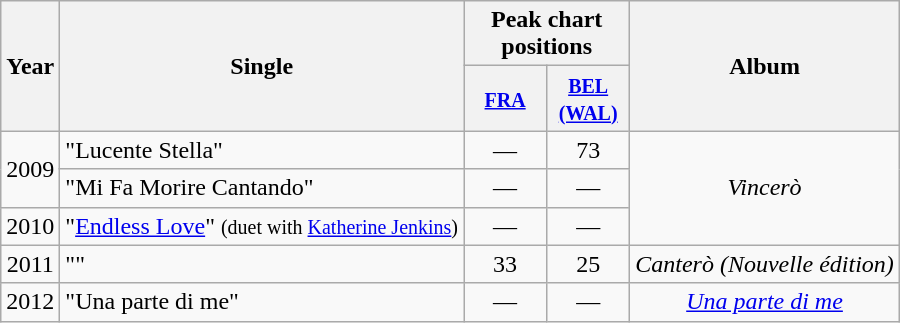<table class="wikitable" style="text-align:center;">
<tr>
<th rowspan="2">Year</th>
<th rowspan="2">Single</th>
<th colspan="2">Peak chart positions</th>
<th rowspan="2">Album</th>
</tr>
<tr>
<th style="width:3em;"><small><a href='#'>FRA</a></small><br></th>
<th style="width:3em;"><small><a href='#'>BEL<br>(WAL)</a></small><br></th>
</tr>
<tr>
<td rowspan="2">2009</td>
<td align="left">"Lucente Stella"</td>
<td>—</td>
<td>73</td>
<td rowspan="3"><em>Vincerò</em></td>
</tr>
<tr>
<td align="left">"Mi Fa Morire Cantando"</td>
<td>—</td>
<td>—</td>
</tr>
<tr>
<td>2010</td>
<td align="left">"<a href='#'>Endless Love</a>" <small>(duet with <a href='#'>Katherine Jenkins</a>)</small></td>
<td>—</td>
<td>—</td>
</tr>
<tr>
<td>2011</td>
<td align="left">""</td>
<td>33</td>
<td>25</td>
<td><em>Canterò (Nouvelle édition)</em></td>
</tr>
<tr>
<td>2012</td>
<td align="left">"Una parte di me"</td>
<td>—</td>
<td>—</td>
<td><em><a href='#'>Una parte di me</a></em></td>
</tr>
</table>
